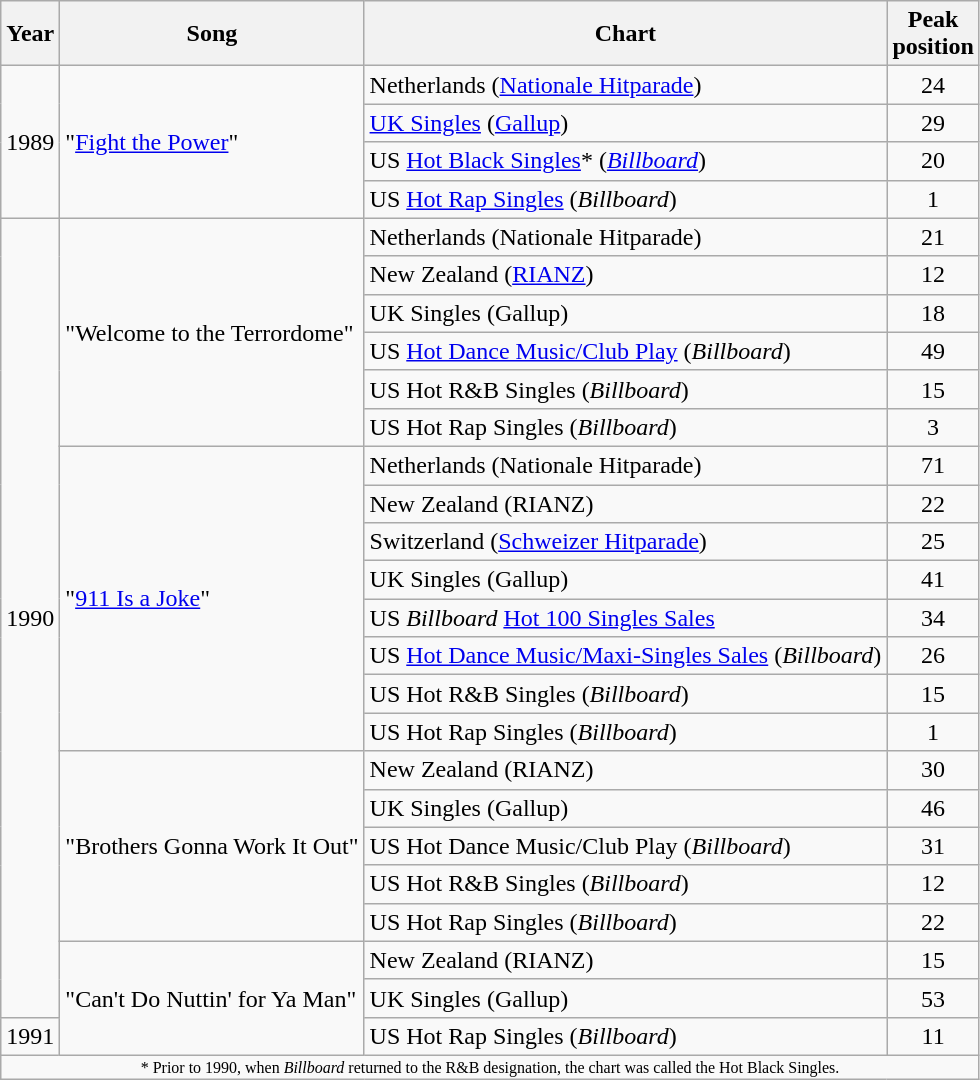<table class="wikitable">
<tr>
<th align="left">Year</th>
<th align="left">Song</th>
<th align="left">Chart</th>
<th style="text-align:center;">Peak<br>position</th>
</tr>
<tr>
<td style="text-align:left;" rowspan="4">1989</td>
<td style="text-align:left;" rowspan="4">"<a href='#'>Fight the Power</a>"</td>
<td align="left">Netherlands (<a href='#'>Nationale Hitparade</a>)</td>
<td style="text-align:center;">24</td>
</tr>
<tr>
<td align="left"><a href='#'>UK Singles</a> (<a href='#'>Gallup</a>)</td>
<td style="text-align:center;">29</td>
</tr>
<tr>
<td align="left">US <a href='#'>Hot Black Singles</a>* (<em><a href='#'>Billboard</a></em>)</td>
<td style="text-align:center;">20</td>
</tr>
<tr>
<td align="left">US <a href='#'>Hot Rap Singles</a> (<em>Billboard</em>)</td>
<td style="text-align:center;">1</td>
</tr>
<tr>
<td style="text-align:left;" rowspan="21">1990</td>
<td style="text-align:left;" rowspan="6">"Welcome to the Terrordome"</td>
<td align="left">Netherlands (Nationale Hitparade)</td>
<td style="text-align:center;">21</td>
</tr>
<tr>
<td align="left">New Zealand (<a href='#'>RIANZ</a>)</td>
<td style="text-align:center;">12</td>
</tr>
<tr>
<td align="left">UK Singles (Gallup)</td>
<td style="text-align:center;">18</td>
</tr>
<tr>
<td align="left">US <a href='#'>Hot Dance Music/Club Play</a> (<em>Billboard</em>)</td>
<td style="text-align:center;">49</td>
</tr>
<tr>
<td align="left">US Hot R&B Singles (<em>Billboard</em>)</td>
<td style="text-align:center;">15</td>
</tr>
<tr>
<td align="left">US Hot Rap Singles (<em>Billboard</em>)</td>
<td style="text-align:center;">3</td>
</tr>
<tr>
<td style="text-align:left;" rowspan="8">"<a href='#'>911 Is a Joke</a>"</td>
<td align="left">Netherlands (Nationale Hitparade)</td>
<td style="text-align:center;">71</td>
</tr>
<tr>
<td align="left">New Zealand (RIANZ)</td>
<td style="text-align:center;">22</td>
</tr>
<tr>
<td align="left">Switzerland (<a href='#'>Schweizer Hitparade</a>)</td>
<td style="text-align:center;">25</td>
</tr>
<tr>
<td align="left">UK Singles (Gallup)</td>
<td style="text-align:center;">41</td>
</tr>
<tr>
<td align="left">US <em>Billboard</em> <a href='#'>Hot 100 Singles Sales</a></td>
<td style="text-align:center;">34</td>
</tr>
<tr>
<td align="left">US <a href='#'>Hot Dance Music/Maxi-Singles Sales</a> (<em>Billboard</em>)</td>
<td style="text-align:center;">26</td>
</tr>
<tr>
<td align="left">US Hot R&B Singles (<em>Billboard</em>)</td>
<td style="text-align:center;">15</td>
</tr>
<tr>
<td align="left">US Hot Rap Singles (<em>Billboard</em>)</td>
<td style="text-align:center;">1</td>
</tr>
<tr>
<td style="text-align:left;" rowspan="5">"Brothers Gonna Work It Out"</td>
<td align="left">New Zealand (RIANZ)</td>
<td style="text-align:center;">30</td>
</tr>
<tr>
<td align="left">UK Singles (Gallup)</td>
<td style="text-align:center;">46</td>
</tr>
<tr>
<td align="left">US Hot Dance Music/Club Play (<em>Billboard</em>)</td>
<td style="text-align:center;">31</td>
</tr>
<tr>
<td align="left">US Hot R&B Singles (<em>Billboard</em>)</td>
<td style="text-align:center;">12</td>
</tr>
<tr>
<td align="left">US Hot Rap Singles (<em>Billboard</em>)</td>
<td style="text-align:center;">22</td>
</tr>
<tr>
<td style="text-align:left;" rowspan="3">"Can't Do Nuttin' for Ya Man"</td>
<td align="left">New Zealand (RIANZ)</td>
<td style="text-align:center;">15</td>
</tr>
<tr>
<td align="left">UK Singles (Gallup)</td>
<td style="text-align:center;">53</td>
</tr>
<tr>
<td style="text-align:left;">1991</td>
<td align="left">US Hot Rap Singles (<em>Billboard</em>)</td>
<td style="text-align:center;">11</td>
</tr>
<tr>
<td colspan="7" style="text-align:center; font-size:8pt;">* Prior to 1990, when <em>Billboard</em> returned to the R&B designation, the chart was called the Hot Black Singles.</td>
</tr>
</table>
